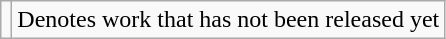<table class="wikitable">
<tr>
<td></td>
<td>Denotes work that has not been released yet</td>
</tr>
</table>
